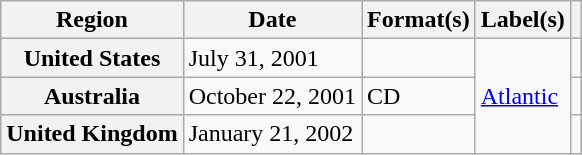<table class="wikitable plainrowheaders">
<tr>
<th scope="col">Region</th>
<th scope="col">Date</th>
<th scope="col">Format(s)</th>
<th scope="col">Label(s)</th>
<th scope="col"></th>
</tr>
<tr>
<th scope="row">United States</th>
<td>July 31, 2001</td>
<td></td>
<td rowspan="3"><a href='#'>Atlantic</a></td>
<td></td>
</tr>
<tr>
<th scope="row">Australia</th>
<td>October 22, 2001</td>
<td>CD</td>
<td></td>
</tr>
<tr>
<th scope="row">United Kingdom</th>
<td>January 21, 2002</td>
<td></td>
<td></td>
</tr>
</table>
